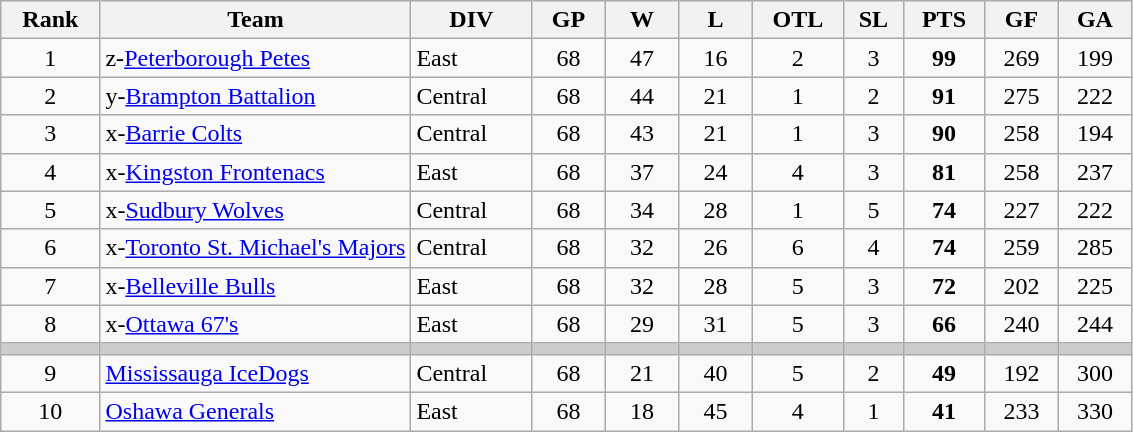<table class="wikitable sortable" style="text-align:center">
<tr>
<th>Rank</th>
<th width="27.5%">Team</th>
<th>DIV</th>
<th width="6.5%">GP</th>
<th width="6.5%">W</th>
<th width="6.5%">L</th>
<th>OTL</th>
<th>SL</th>
<th>PTS</th>
<th width="6.5%">GF</th>
<th width="6.5%">GA</th>
</tr>
<tr>
<td>1</td>
<td align=left>z-<a href='#'>Peterborough Petes</a></td>
<td align=left>East</td>
<td>68</td>
<td>47</td>
<td>16</td>
<td>2</td>
<td>3</td>
<td><strong>99</strong></td>
<td>269</td>
<td>199</td>
</tr>
<tr>
<td>2</td>
<td align=left>y-<a href='#'>Brampton Battalion</a></td>
<td align=left>Central</td>
<td>68</td>
<td>44</td>
<td>21</td>
<td>1</td>
<td>2</td>
<td><strong>91</strong></td>
<td>275</td>
<td>222</td>
</tr>
<tr>
<td>3</td>
<td align=left>x-<a href='#'>Barrie Colts</a></td>
<td align=left>Central</td>
<td>68</td>
<td>43</td>
<td>21</td>
<td>1</td>
<td>3</td>
<td><strong>90</strong></td>
<td>258</td>
<td>194</td>
</tr>
<tr>
<td>4</td>
<td align=left>x-<a href='#'>Kingston Frontenacs</a></td>
<td align=left>East</td>
<td>68</td>
<td>37</td>
<td>24</td>
<td>4</td>
<td>3</td>
<td><strong>81</strong></td>
<td>258</td>
<td>237</td>
</tr>
<tr>
<td>5</td>
<td align=left>x-<a href='#'>Sudbury Wolves</a></td>
<td align=left>Central</td>
<td>68</td>
<td>34</td>
<td>28</td>
<td>1</td>
<td>5</td>
<td><strong>74</strong></td>
<td>227</td>
<td>222</td>
</tr>
<tr>
<td>6</td>
<td align=left>x-<a href='#'>Toronto St. Michael's Majors</a></td>
<td align=left>Central</td>
<td>68</td>
<td>32</td>
<td>26</td>
<td>6</td>
<td>4</td>
<td><strong>74</strong></td>
<td>259</td>
<td>285</td>
</tr>
<tr>
<td>7</td>
<td align=left>x-<a href='#'>Belleville Bulls</a></td>
<td align=left>East</td>
<td>68</td>
<td>32</td>
<td>28</td>
<td>5</td>
<td>3</td>
<td><strong>72</strong></td>
<td>202</td>
<td>225</td>
</tr>
<tr>
<td>8</td>
<td align=left>x-<a href='#'>Ottawa 67's</a></td>
<td align=left>East</td>
<td>68</td>
<td>29</td>
<td>31</td>
<td>5</td>
<td>3</td>
<td><strong>66</strong></td>
<td>240</td>
<td>244</td>
</tr>
<tr style="background-color:#cccccc;">
<td></td>
<td></td>
<td></td>
<td></td>
<td></td>
<td></td>
<td></td>
<td></td>
<td></td>
<td></td>
<td></td>
</tr>
<tr>
<td>9</td>
<td align=left><a href='#'>Mississauga IceDogs</a></td>
<td align=left>Central</td>
<td>68</td>
<td>21</td>
<td>40</td>
<td>5</td>
<td>2</td>
<td><strong>49</strong></td>
<td>192</td>
<td>300</td>
</tr>
<tr>
<td>10</td>
<td align=left><a href='#'>Oshawa Generals</a></td>
<td align=left>East</td>
<td>68</td>
<td>18</td>
<td>45</td>
<td>4</td>
<td>1</td>
<td><strong>41</strong></td>
<td>233</td>
<td>330</td>
</tr>
</table>
